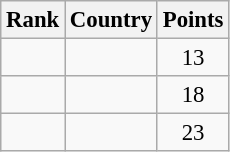<table class="wikitable sortable" style=" text-align:center; font-size:95%;">
<tr>
<th>Rank</th>
<th>Country</th>
<th>Points</th>
</tr>
<tr>
<td></td>
<td align=left></td>
<td>13</td>
</tr>
<tr>
<td></td>
<td align=left></td>
<td>18</td>
</tr>
<tr>
<td></td>
<td align=left></td>
<td>23</td>
</tr>
</table>
